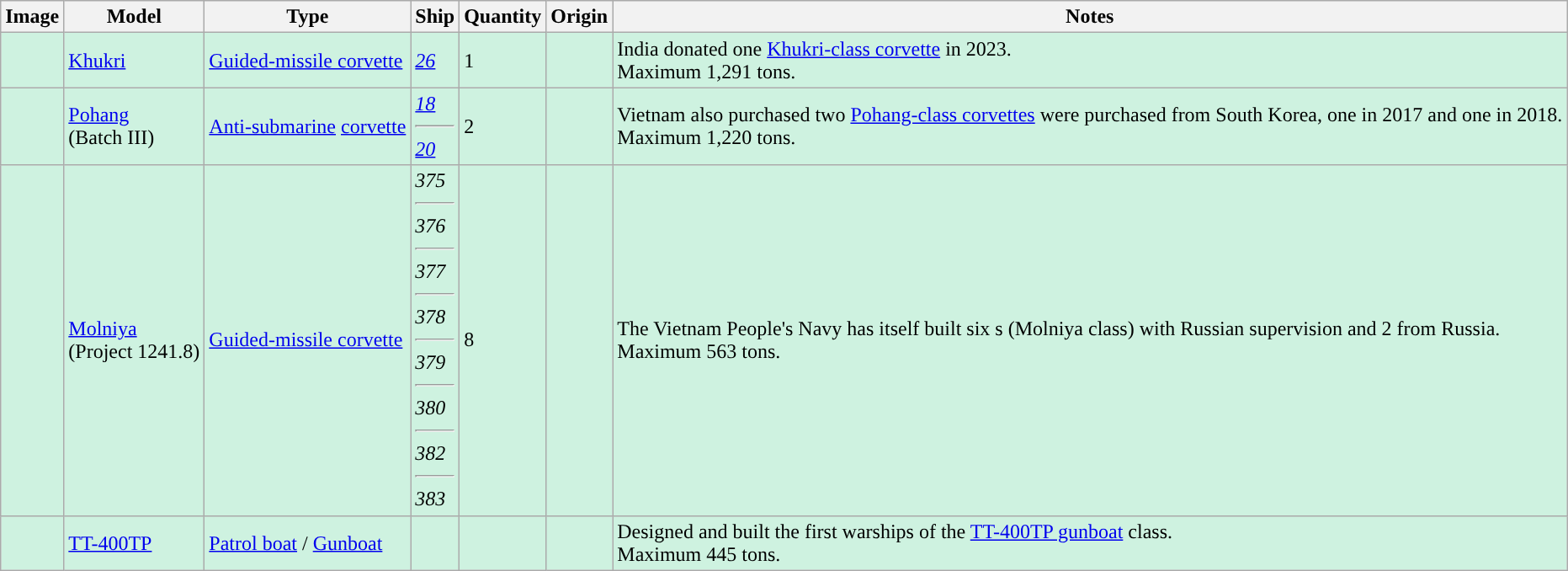<table class="wikitable">
<tr>
<th>Image</th>
<th>Model</th>
<th>Type</th>
<th>Ship</th>
<th>Quantity</th>
<th>Origin</th>
<th>Notes</th>
</tr>
<tr>
<td style="background: #CEF2E0"></td>
<td style="background: #CEF2E0"><a href='#'>Khukri</a></td>
<td style="background: #CEF2E0"><a href='#'>Guided-missile corvette</a></td>
<td style="background: #CEF2E0"><a href='#'><em>26</em></a></td>
<td style="background: #CEF2E0">1</td>
<td style="background: #CEF2E0"></td>
<td style="background: #CEF2E0">India donated one <a href='#'>Khukri-class corvette</a> in 2023.<br>Maximum 1,291 tons.</td>
</tr>
<tr>
<td style="background: #CEF2E0"></td>
<td style="background: #CEF2E0"><a href='#'>Pohang</a><br>(Batch III)</td>
<td style="background: #CEF2E0"><a href='#'>Anti-submarine</a> <a href='#'>corvette</a></td>
<td style="background: #CEF2E0"><a href='#'><em>18</em></a><hr><a href='#'><em>20</em></a></td>
<td style="background: #CEF2E0">2</td>
<td style="background: #CEF2E0"></td>
<td style="background: #CEF2E0">Vietnam also purchased two <a href='#'>Pohang-class corvettes</a> were purchased from South Korea, one in 2017 and one in 2018.<br>Maximum 1,220 tons.</td>
</tr>
<tr>
<td style="background: #CEF2E0"></td>
<td style="background: #CEF2E0"><a href='#'>Molniya</a><br>(Project 1241.8)</td>
<td style="background: #CEF2E0"><a href='#'>Guided-missile corvette</a></td>
<td style="background: #CEF2E0"><em>375</em><hr><em>376</em><hr><em>377</em><hr><em>378</em><hr><em>379</em><hr><em>380</em><hr><em>382</em><hr><em>383</em></td>
<td style="background: #CEF2E0">8</td>
<td style="background: #CEF2E0"><br></td>
<td style="background: #CEF2E0">The Vietnam People's Navy has itself built six s (Molniya class) with Russian supervision and 2 from Russia.<br>Maximum 563 tons.</td>
</tr>
<tr>
<td style="background: #CEF2E0"></td>
<td style="background: #CEF2E0"><a href='#'>TT-400TP</a></td>
<td style="background: #CEF2E0"><a href='#'>Patrol boat</a> / <a href='#'>Gunboat</a></td>
<td style="background: #CEF2E0"></td>
<td style="background: #CEF2E0"></td>
<td style="background: #CEF2E0"></td>
<td style="background: #CEF2E0">Designed and built the first warships of the <a href='#'>TT-400TP gunboat</a> class.<br>Maximum 445 tons.</td>
</tr>
</table>
